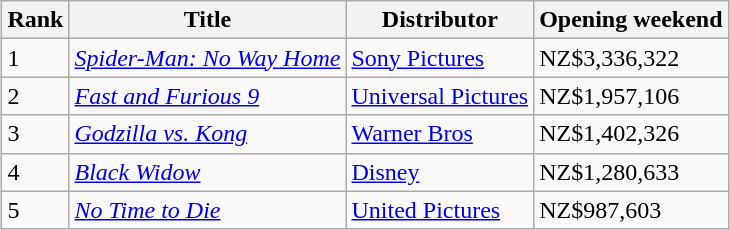<table class="wikitable sortable" style="margin:auto; margin:auto;">
<tr>
<th>Rank</th>
<th>Title</th>
<th>Distributor</th>
<th>Opening weekend</th>
</tr>
<tr>
<td>1</td>
<td><em><a href='#'>Spider-Man: No Way Home</a></em></td>
<td><a href='#'>Sony Pictures</a></td>
<td>NZ$3,336,322</td>
</tr>
<tr>
<td>2</td>
<td><em><a href='#'>Fast and Furious 9</a></em></td>
<td><a href='#'>Universal Pictures</a></td>
<td>NZ$1,957,106</td>
</tr>
<tr>
<td>3</td>
<td><em><a href='#'>Godzilla vs. Kong</a></em></td>
<td><a href='#'>Warner Bros</a></td>
<td>NZ$1,402,326</td>
</tr>
<tr>
<td>4</td>
<td><em><a href='#'>Black Widow</a></em></td>
<td><a href='#'>Disney</a></td>
<td>NZ$1,280,633</td>
</tr>
<tr>
<td>5</td>
<td><em><a href='#'>No Time to Die</a></em></td>
<td><a href='#'>United Pictures</a></td>
<td>NZ$987,603</td>
</tr>
</table>
